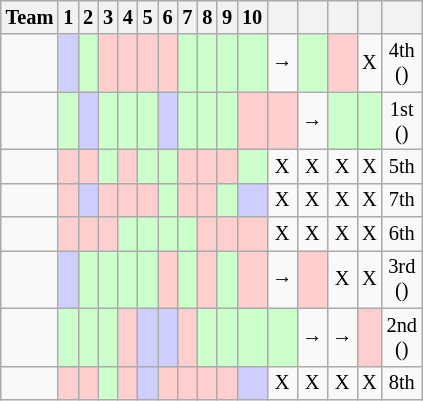<table class="wikitable" style="font-size:85%; text-align:center;">
<tr>
<th>Team</th>
<th>1</th>
<th>2</th>
<th>3</th>
<th>4</th>
<th>5</th>
<th>6</th>
<th>7</th>
<th>8</th>
<th>9</th>
<th>10</th>
<th></th>
<th></th>
<th></th>
<th></th>
<th></th>
</tr>
<tr>
<td style="text-align:left"></td>
<td style="background:#cfcfff;"><em></em></td>
<td style="background:#cfc;"><strong></strong></td>
<td style="background:#ffcfcf;"></td>
<td style="background:#ffcfcf;"></td>
<td style="background:#ffcfcf;"></td>
<td style="background:#ffcfcf;"></td>
<td style="background:#cfc;"><strong></strong></td>
<td style="background:#cfc;"><strong></strong></td>
<td style="background:#cfc;"><strong></strong></td>
<td style="background:#cfc;"><strong></strong></td>
<td>→</td>
<td style="background:#cfc;"><strong></strong></td>
<td style="background:#ffcfcf;"></td>
<td>X</td>
<td>4th<br>()</td>
</tr>
<tr>
<td style="text-align:left"></td>
<td style="background:#cfc;"><strong></strong></td>
<td style="background:#cfcfff;"><em></em></td>
<td style="background:#cfc;"><strong></strong></td>
<td style="background:#cfc;"><strong></strong></td>
<td style="background:#cfc;"><strong></strong></td>
<td style="background:#cfcfff;"><em></em></td>
<td style="background:#cfc;"><strong></strong></td>
<td style="background:#cfc;"><strong></strong></td>
<td style="background:#cfc;"><strong></strong></td>
<td style="background:#ffcfcf;"></td>
<td style="background:#ffcfcf;"></td>
<td>→</td>
<td style="background:#cfc;"><strong></strong></td>
<td style="background:#cfc;"><strong></strong></td>
<td>1st<br>()</td>
</tr>
<tr>
<td style="text-align:left"></td>
<td style="background:#ffcfcf;"></td>
<td style="background:#ffcfcf;"></td>
<td style="background:#cfc;"><strong></strong></td>
<td style="background:#ffcfcf;"></td>
<td style="background:#cfc;"><strong></strong></td>
<td style="background:#cfc;"><strong></strong></td>
<td style="background:#ffcfcf;"></td>
<td style="background:#ffcfcf;"></td>
<td style="background:#ffcfcf;"></td>
<td style="background:#cfc;"><strong></strong></td>
<td>X</td>
<td>X</td>
<td>X</td>
<td>X</td>
<td>5th</td>
</tr>
<tr>
<td style="text-align:left"></td>
<td style="background:#ffcfcf;"></td>
<td style="background:#cfcfff;"><em></em></td>
<td style="background:#ffcfcf;"></td>
<td style="background:#ffcfcf;"></td>
<td style="background:#ffcfcf;"></td>
<td style="background:#cfc;"><strong></strong></td>
<td style="background:#ffcfcf;"></td>
<td style="background:#ffcfcf;"></td>
<td style="background:#cfc;"><strong></strong></td>
<td style="background:#cfcfff;"><em></em></td>
<td>X</td>
<td>X</td>
<td>X</td>
<td>X</td>
<td>7th</td>
</tr>
<tr>
<td style="text-align:left"></td>
<td style="background:#ffcfcf;"></td>
<td style="background:#ffcfcf;"></td>
<td style="background:#ffcfcf;"></td>
<td style="background:#cfc;"><strong></strong></td>
<td style="background:#cfc;"><strong></strong></td>
<td style="background:#cfc;"><strong></strong></td>
<td style="background:#cfc;"><strong></strong></td>
<td style="background:#ffcfcf;"></td>
<td style="background:#ffcfcf;"></td>
<td style="background:#ffcfcf;"></td>
<td>X</td>
<td>X</td>
<td>X</td>
<td>X</td>
<td>6th</td>
</tr>
<tr>
<td style="text-align:left"></td>
<td style="background:#cfcfff;"><em></em></td>
<td style="background:#cfc;"><strong></strong></td>
<td style="background:#cfc;"><strong></strong></td>
<td style="background:#cfc;"><strong></strong></td>
<td style="background:#cfc;"><strong></strong></td>
<td style="background:#ffcfcf;"></td>
<td style="background:#cfc;"><strong></strong></td>
<td style="background:#ffcfcf;"></td>
<td style="background:#cfc;"><strong></strong></td>
<td style="background:#ffcfcf;"></td>
<td>→</td>
<td style="background:#ffcfcf;"></td>
<td>X</td>
<td>X</td>
<td>3rd<br>()</td>
</tr>
<tr>
<td style="text-align:left"></td>
<td style="background:#cfc;"><strong></strong></td>
<td style="background:#cfc;"><strong></strong></td>
<td style="background:#cfc;"><strong></strong></td>
<td style="background:#ffcfcf;"></td>
<td style="background:#cfcfff;"><em></em></td>
<td style="background:#cfcfff;"><em></em></td>
<td style="background:#ffcfcf;"></td>
<td style="background:#cfc;"><strong></strong></td>
<td style="background:#cfc;"><strong></strong></td>
<td style="background:#cfc;"><strong></strong></td>
<td style="background:#cfc;"><strong></strong></td>
<td>→</td>
<td>→</td>
<td style="background:#ffcfcf;"></td>
<td>2nd<br>()</td>
</tr>
<tr>
<td style="text-align:left"></td>
<td style="background:#ffcfcf;"></td>
<td style="background:#ffcfcf;"></td>
<td style="background:#cfc;"><strong></strong></td>
<td style="background:#ffcfcf;"></td>
<td style="background:#cfcfff;"><em></em></td>
<td style="background:#ffcfcf;"></td>
<td style="background:#ffcfcf;"></td>
<td style="background:#ffcfcf;"></td>
<td style="background:#ffcfcf;"></td>
<td style="background:#cfcfff;"><em></em></td>
<td>X</td>
<td>X</td>
<td>X</td>
<td>X</td>
<td>8th</td>
</tr>
</table>
